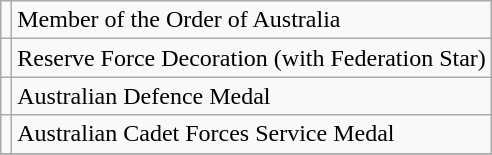<table class="wikitable" style="margin:auto;">
<tr>
<td></td>
<td>Member of the Order of Australia</td>
</tr>
<tr>
<td></td>
<td>Reserve Force Decoration (with Federation Star)</td>
</tr>
<tr>
<td></td>
<td>Australian Defence Medal</td>
</tr>
<tr>
<td></td>
<td>Australian Cadet Forces Service Medal</td>
</tr>
<tr>
</tr>
</table>
